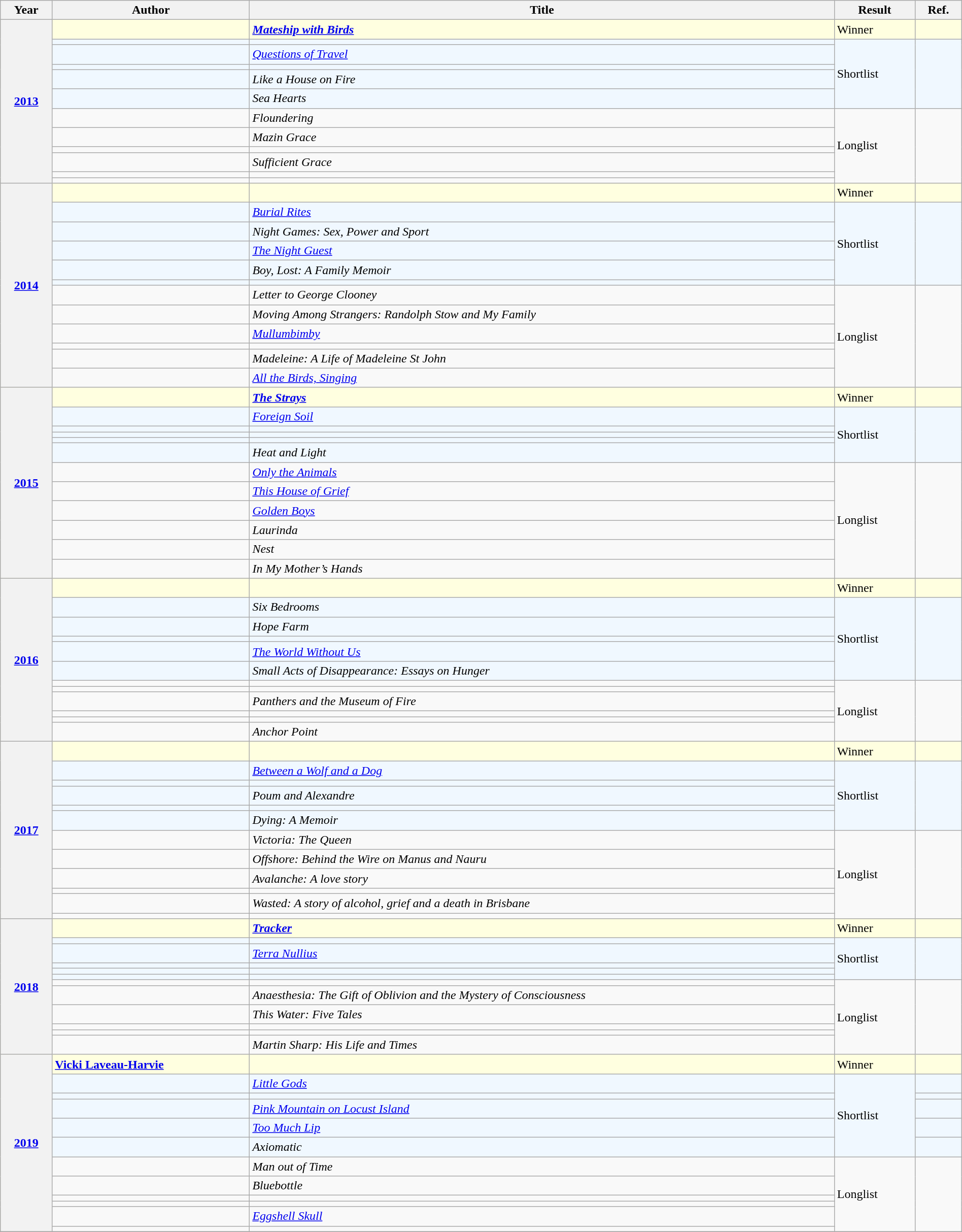<table class="wikitable sortable mw-collapsible" width=100%>
<tr>
<th>Year</th>
<th>Author</th>
<th>Title</th>
<th>Result</th>
<th>Ref.</th>
</tr>
<tr style=background:lightyellow>
<th rowspan="12"><a href='#'>2013</a></th>
<td><strong></strong></td>
<td><strong><em><a href='#'>Mateship with Birds</a></em></strong></td>
<td>Winner</td>
<td></td>
</tr>
<tr style=background:aliceblue; color:black>
<td></td>
<td><em></em></td>
<td rowspan="5">Shortlist</td>
<td rowspan="5"></td>
</tr>
<tr style=background:aliceblue; color:black>
<td></td>
<td><em><a href='#'>Questions of Travel</a></em></td>
</tr>
<tr style=background:aliceblue; color:black>
<td></td>
<td><em></em></td>
</tr>
<tr style=background:aliceblue; color:black>
<td></td>
<td><em>Like a House on Fire</em></td>
</tr>
<tr style=background:aliceblue; color:black>
<td></td>
<td><em>Sea Hearts</em></td>
</tr>
<tr>
<td></td>
<td><em>Floundering</em></td>
<td rowspan="6">Longlist</td>
<td rowspan="6"></td>
</tr>
<tr>
<td></td>
<td><em>Mazin Grace</em></td>
</tr>
<tr>
<td></td>
<td><em></em></td>
</tr>
<tr>
<td></td>
<td><em>Sufficient Grace</em></td>
</tr>
<tr>
<td></td>
<td><em></em></td>
</tr>
<tr>
<td></td>
<td><em></em></td>
</tr>
<tr style=background:lightyellow>
<th rowspan="12"><a href='#'>2014</a></th>
<td><strong></strong></td>
<td><strong><em></em></strong></td>
<td>Winner</td>
<td></td>
</tr>
<tr style=background:aliceblue; color:black>
<td></td>
<td><em><a href='#'>Burial Rites</a></em></td>
<td rowspan="5">Shortlist</td>
<td rowspan="5"></td>
</tr>
<tr style=background:aliceblue; color:black>
<td></td>
<td><em>Night Games: Sex, Power and Sport</em></td>
</tr>
<tr style=background:aliceblue; color:black>
<td></td>
<td><em><a href='#'>The Night Guest</a></em></td>
</tr>
<tr style=background:aliceblue; color:black>
<td></td>
<td><em>Boy, Lost: A Family Memoir</em></td>
</tr>
<tr style=background:aliceblue; color:black>
<td></td>
<td><em></em></td>
</tr>
<tr>
<td></td>
<td><em>Letter to George Clooney</em></td>
<td rowspan="6">Longlist</td>
<td rowspan="6"></td>
</tr>
<tr>
<td></td>
<td><em>Moving Among Strangers: Randolph Stow and My Family</em></td>
</tr>
<tr>
<td></td>
<td><em><a href='#'>Mullumbimby</a></em></td>
</tr>
<tr>
<td></td>
<td><em></em></td>
</tr>
<tr>
<td></td>
<td><em>Madeleine: A Life of Madeleine St John</em></td>
</tr>
<tr>
<td></td>
<td><em><a href='#'>All the Birds, Singing</a></em></td>
</tr>
<tr style=background:lightyellow>
<th rowspan="12"><a href='#'>2015</a></th>
<td><strong></strong></td>
<td><strong><em><a href='#'>The Strays</a></em></strong></td>
<td>Winner</td>
<td></td>
</tr>
<tr style=background:aliceblue; color:black>
<td></td>
<td><em><a href='#'>Foreign Soil</a></em></td>
<td rowspan="5">Shortlist</td>
<td rowspan="5"><sub></sub></td>
</tr>
<tr style=background:aliceblue; color:black>
<td></td>
<td><em></em></td>
</tr>
<tr style=background:aliceblue; color:black>
<td></td>
<td><em></em></td>
</tr>
<tr style=background:aliceblue; color:black>
<td></td>
<td><em></em></td>
</tr>
<tr style=background:aliceblue; color:black>
<td></td>
<td><em>Heat and Light</em></td>
</tr>
<tr>
<td></td>
<td><em><a href='#'>Only the Animals</a></em></td>
<td rowspan="6">Longlist</td>
<td rowspan="6"></td>
</tr>
<tr>
<td></td>
<td><em><a href='#'>This House of Grief</a></em></td>
</tr>
<tr>
<td></td>
<td><em><a href='#'>Golden Boys</a></em></td>
</tr>
<tr>
<td></td>
<td><em>Laurinda</em></td>
</tr>
<tr>
<td></td>
<td><em>Nest</em></td>
</tr>
<tr>
<td></td>
<td><em>In My Mother’s Hands</em></td>
</tr>
<tr style=background:lightyellow>
<th rowspan="12"><a href='#'>2016</a></th>
<td><strong></strong></td>
<td><strong><em></em></strong></td>
<td>Winner</td>
<td></td>
</tr>
<tr style=background:aliceblue; color:black>
<td></td>
<td><em>Six Bedrooms</em></td>
<td rowspan="5">Shortlist</td>
<td rowspan="5"></td>
</tr>
<tr style=background:aliceblue; color:black>
<td></td>
<td><em>Hope Farm</em></td>
</tr>
<tr style=background:aliceblue; color:black>
<td></td>
<td><em></em></td>
</tr>
<tr style=background:aliceblue; color:black>
<td></td>
<td><em><a href='#'>The World Without Us</a></em></td>
</tr>
<tr style=background:aliceblue; color:black>
<td></td>
<td><em>Small Acts of Disappearance: Essays on Hunger</em></td>
</tr>
<tr>
<td></td>
<td><em></em></td>
<td rowspan="6">Longlist</td>
<td rowspan="6"></td>
</tr>
<tr>
<td></td>
<td><em></em></td>
</tr>
<tr>
<td></td>
<td><em>Panthers and the Museum of Fire</em></td>
</tr>
<tr>
<td></td>
<td><em></em></td>
</tr>
<tr>
<td></td>
<td><em></em></td>
</tr>
<tr>
<td></td>
<td><em>Anchor Point</em></td>
</tr>
<tr style=background:lightyellow>
<th rowspan="12"><a href='#'>2017</a></th>
<td><strong></strong></td>
<td><strong><em></em></strong></td>
<td>Winner</td>
<td></td>
</tr>
<tr style=background:aliceblue; color:black>
<td></td>
<td><em><a href='#'>Between a Wolf and a Dog</a></em></td>
<td rowspan="5">Shortlist</td>
<td rowspan="5"></td>
</tr>
<tr style=background:aliceblue; color:black>
<td></td>
<td><em></em></td>
</tr>
<tr style=background:aliceblue; color:black>
<td></td>
<td><em>Poum and Alexandre</em></td>
</tr>
<tr style=background:aliceblue; color:black>
<td></td>
<td><em></em></td>
</tr>
<tr style=background:aliceblue; color:black>
<td></td>
<td><em>Dying: A Memoir</em></td>
</tr>
<tr>
<td></td>
<td><em>Victoria: The Queen</em></td>
<td rowspan="6">Longlist</td>
<td rowspan="6"></td>
</tr>
<tr>
<td></td>
<td><em>Offshore: Behind the Wire on Manus and Nauru</em></td>
</tr>
<tr>
<td></td>
<td><em>Avalanche: A love story</em></td>
</tr>
<tr>
<td></td>
<td><em></em></td>
</tr>
<tr>
<td></td>
<td><em>Wasted: A story of alcohol, grief and a death in Brisbane</em></td>
</tr>
<tr>
<td></td>
<td><em></em></td>
</tr>
<tr style=background:lightyellow>
<th rowspan="12"><a href='#'>2018</a></th>
<td><strong></strong></td>
<td><strong><em><a href='#'>Tracker</a></em></strong></td>
<td>Winner</td>
<td></td>
</tr>
<tr style=background:aliceblue; color:black>
<td></td>
<td><em></em></td>
<td rowspan="5">Shortlist</td>
<td rowspan="5"></td>
</tr>
<tr style=background:aliceblue; color:black>
<td></td>
<td><em><a href='#'>Terra Nullius</a></em></td>
</tr>
<tr style=background:aliceblue; color:black>
<td></td>
<td><em></em></td>
</tr>
<tr style=background:aliceblue; color:black>
<td></td>
<td><em></em></td>
</tr>
<tr style=background:aliceblue; color:black>
<td></td>
<td><em></em></td>
</tr>
<tr>
<td></td>
<td><em></em></td>
<td rowspan="6">Longlist</td>
<td rowspan="6"></td>
</tr>
<tr>
<td></td>
<td><em>Anaesthesia: The Gift of Oblivion and the Mystery of Consciousness</em></td>
</tr>
<tr>
<td></td>
<td><em>This Water: Five Tales</em></td>
</tr>
<tr>
<td></td>
<td><em></em></td>
</tr>
<tr>
<td></td>
<td><em></em></td>
</tr>
<tr>
<td></td>
<td><em>Martin Sharp: His Life and Times</em></td>
</tr>
<tr style="background:lightyellow">
<th rowspan="12"><a href='#'>2019</a></th>
<td><strong><a href='#'>Vicki Laveau-Harvie</a></strong></td>
<td><strong><em></em></strong></td>
<td>Winner</td>
<td></td>
</tr>
<tr style="background:aliceblue;" color:black>
<td></td>
<td><em><a href='#'>Little Gods</a></em></td>
<td rowspan="5">Shortlist</td>
<td></td>
</tr>
<tr style="background:aliceblue;" color:black>
<td></td>
<td><em></em></td>
<td></td>
</tr>
<tr style="background:aliceblue;" color:black>
<td></td>
<td><em><a href='#'>Pink Mountain on Locust Island</a></em></td>
<td></td>
</tr>
<tr style="background:aliceblue;" color:black>
<td></td>
<td><em><a href='#'>Too Much Lip</a></em></td>
<td></td>
</tr>
<tr style="background:aliceblue;" color:black>
<td></td>
<td><em>Axiomatic</em></td>
<td></td>
</tr>
<tr>
<td></td>
<td><em>Man out of Time</em></td>
<td rowspan="6">Longlist</td>
<td rowspan="6"></td>
</tr>
<tr>
<td></td>
<td><em>Bluebottle</em></td>
</tr>
<tr>
<td></td>
<td><em></em></td>
</tr>
<tr>
<td></td>
<td><em></em></td>
</tr>
<tr>
<td></td>
<td><em><a href='#'>Eggshell Skull</a></em></td>
</tr>
<tr>
<td></td>
<td><em></em></td>
</tr>
<tr style="background:lightyellow">
</tr>
<tr>
</tr>
</table>
